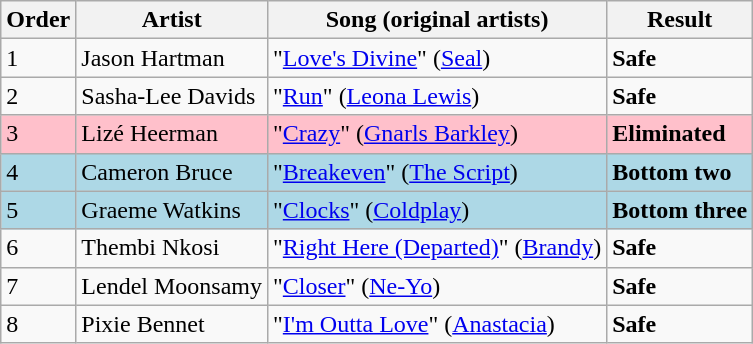<table class=wikitable>
<tr>
<th>Order</th>
<th>Artist</th>
<th>Song (original artists)</th>
<th>Result</th>
</tr>
<tr>
<td>1</td>
<td>Jason Hartman</td>
<td>"<a href='#'>Love's Divine</a>" (<a href='#'>Seal</a>)</td>
<td><strong>Safe</strong></td>
</tr>
<tr>
<td>2</td>
<td>Sasha-Lee Davids</td>
<td>"<a href='#'>Run</a>" (<a href='#'>Leona Lewis</a>)</td>
<td><strong>Safe</strong></td>
</tr>
<tr style="background:pink;">
<td>3</td>
<td>Lizé Heerman</td>
<td>"<a href='#'>Crazy</a>" (<a href='#'>Gnarls Barkley</a>)</td>
<td><strong>Eliminated</strong></td>
</tr>
<tr style="background:lightblue;">
<td>4</td>
<td>Cameron Bruce</td>
<td>"<a href='#'>Breakeven</a>" (<a href='#'>The Script</a>)</td>
<td><strong>Bottom two</strong></td>
</tr>
<tr style="background:lightblue;">
<td>5</td>
<td>Graeme Watkins</td>
<td>"<a href='#'>Clocks</a>" (<a href='#'>Coldplay</a>)</td>
<td><strong>Bottom three</strong></td>
</tr>
<tr>
<td>6</td>
<td>Thembi Nkosi</td>
<td>"<a href='#'>Right Here (Departed)</a>" (<a href='#'>Brandy</a>)</td>
<td><strong>Safe</strong></td>
</tr>
<tr>
<td>7</td>
<td>Lendel Moonsamy</td>
<td>"<a href='#'>Closer</a>" (<a href='#'>Ne-Yo</a>)</td>
<td><strong>Safe</strong></td>
</tr>
<tr>
<td>8</td>
<td>Pixie Bennet</td>
<td>"<a href='#'>I'm Outta Love</a>" (<a href='#'>Anastacia</a>)</td>
<td><strong>Safe</strong></td>
</tr>
</table>
